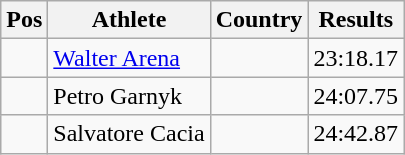<table class="wikitable wikble">
<tr>
<th>Pos</th>
<th>Athlete</th>
<th>Country</th>
<th>Results</th>
</tr>
<tr>
<td align="center"></td>
<td><a href='#'>Walter Arena</a></td>
<td></td>
<td>23:18.17</td>
</tr>
<tr>
<td align="center"></td>
<td>Petro Garnyk</td>
<td></td>
<td>24:07.75</td>
</tr>
<tr>
<td align="center"></td>
<td>Salvatore Cacia</td>
<td></td>
<td>24:42.87</td>
</tr>
</table>
